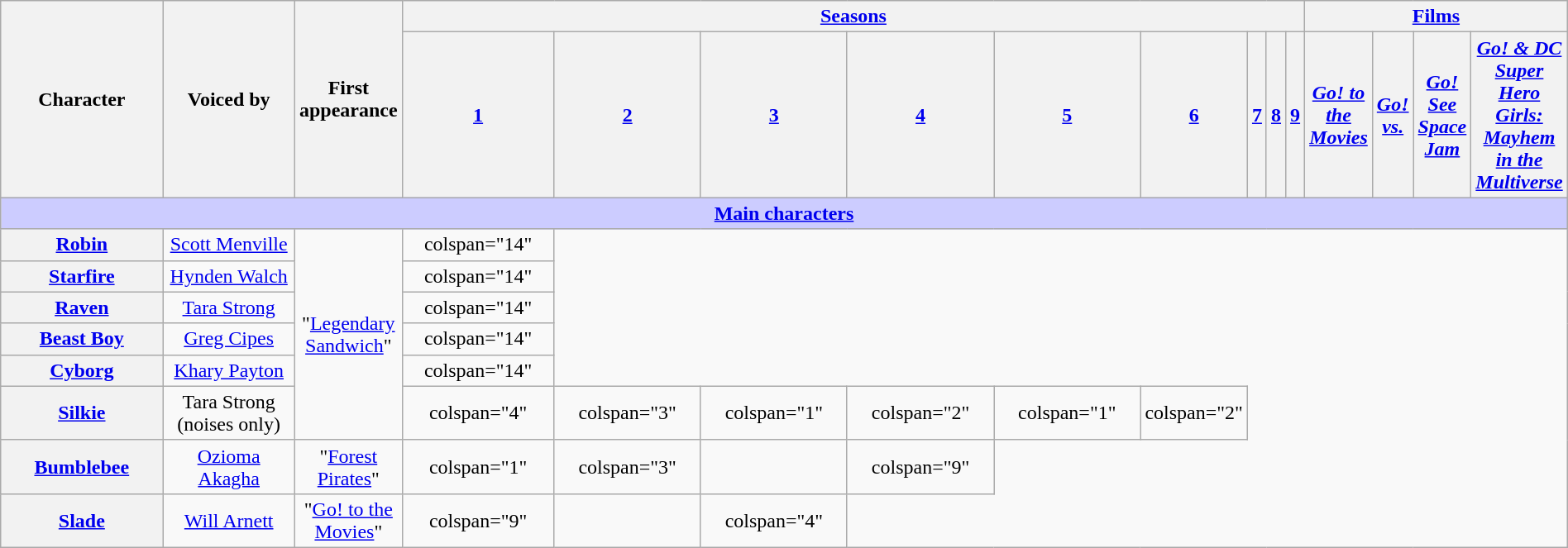<table class="wikitable" style="text-align:center; width:100%">
<tr>
<th rowspan="2" style="width:15%;">Character</th>
<th rowspan="2" style="width:12.5%;">Voiced by</th>
<th rowspan="2" style="width:5%;">First appearance</th>
<th scope="col" colspan="9"><a href='#'>Seasons</a></th>
<th scope="col" colspan="4"><a href='#'>Films</a></th>
</tr>
<tr>
<th style="width:12.5%;"><a href='#'>1</a></th>
<th style="width:12.5%;"><a href='#'>2</a></th>
<th style="width:12.5%;"><a href='#'>3</a></th>
<th style="width:12.5%;"><a href='#'>4</a></th>
<th style="width:12.5%;"><a href='#'>5</a></th>
<th style="width:12.5%;"><a href='#'>6</a></th>
<th style="width:12.5%;"><a href='#'>7</a></th>
<th style="width:12.5%;"><a href='#'>8</a></th>
<th style="width:12.5%;"><a href='#'>9</a></th>
<th style="width:12.5%;"><a href='#'><em>Go! to the Movies</em></a></th>
<th style="width:12.5%;"><a href='#'><em>Go! vs.</em></a></th>
<th style="width:12.5%;"><a href='#'><em>Go! See Space Jam</em></a></th>
<th style="width:12.5%;"><a href='#'><em>Go! & DC Super Hero Girls: Mayhem in the Multiverse</em></a></th>
</tr>
<tr>
<th colspan="16" style="background-color:#ccccff;"><a href='#'>Main characters</a></th>
</tr>
<tr>
<th scope="row"><a href='#'>Robin</a></th>
<td><a href='#'>Scott Menville</a></td>
<td rowspan="6">"<a href='#'>Legendary Sandwich</a>"</td>
<td>colspan="14" </td>
</tr>
<tr>
<th scope="row"><a href='#'>Starfire</a></th>
<td><a href='#'>Hynden Walch</a></td>
<td>colspan="14" </td>
</tr>
<tr>
<th scope="row"><a href='#'>Raven</a></th>
<td><a href='#'>Tara Strong</a></td>
<td>colspan="14" </td>
</tr>
<tr>
<th scope="row"><a href='#'>Beast Boy</a></th>
<td><a href='#'>Greg Cipes</a></td>
<td>colspan="14" </td>
</tr>
<tr>
<th scope="row"><a href='#'>Cyborg</a></th>
<td><a href='#'>Khary Payton</a></td>
<td>colspan="14" </td>
</tr>
<tr>
<th scope="row"><a href='#'>Silkie</a></th>
<td>Tara Strong (noises only)</td>
<td>colspan="4" </td>
<td>colspan="3" </td>
<td>colspan="1" </td>
<td>colspan="2" </td>
<td>colspan="1" </td>
<td>colspan="2" </td>
</tr>
<tr>
<th scope="row"><a href='#'>Bumblebee</a></th>
<td><a href='#'>Ozioma Akagha</a></td>
<td>"<a href='#'>Forest Pirates</a>"</td>
<td>colspan="1" </td>
<td>colspan="3" </td>
<td></td>
<td>colspan="9" </td>
</tr>
<tr>
<th scope="row"><a href='#'>Slade</a></th>
<td><a href='#'>Will Arnett</a></td>
<td>"<a href='#'>Go! to the Movies</a>"</td>
<td>colspan="9" </td>
<td></td>
<td>colspan="4" </td>
</tr>
</table>
